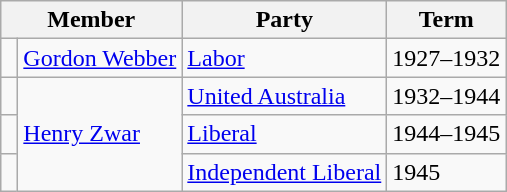<table class="wikitable">
<tr>
<th colspan="2">Member</th>
<th>Party</th>
<th>Term</th>
</tr>
<tr>
<td> </td>
<td><a href='#'>Gordon Webber</a></td>
<td><a href='#'>Labor</a></td>
<td>1927–1932</td>
</tr>
<tr>
<td> </td>
<td rowspan="3"><a href='#'>Henry Zwar</a></td>
<td><a href='#'>United Australia</a></td>
<td>1932–1944</td>
</tr>
<tr>
<td></td>
<td><a href='#'>Liberal</a></td>
<td>1944–1945</td>
</tr>
<tr>
<td></td>
<td><a href='#'>Independent Liberal</a></td>
<td>1945</td>
</tr>
</table>
